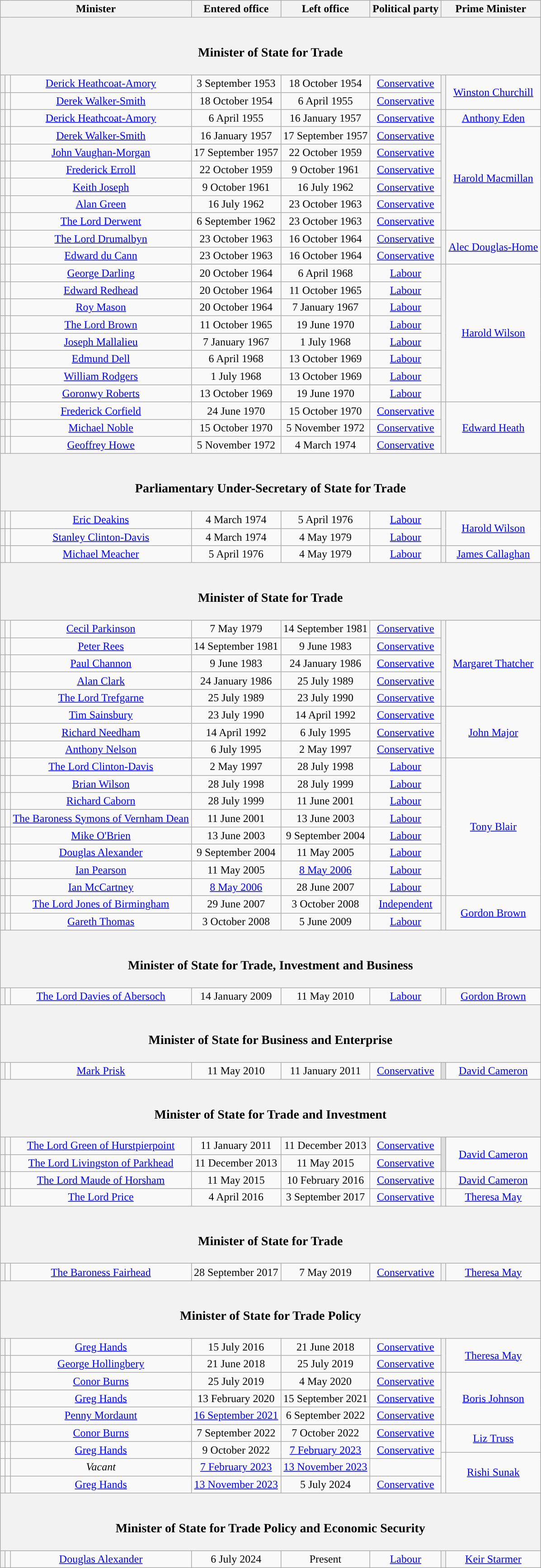<table class="wikitable" style="text-align:center">
<tr>
<th colspan=3>Minister</th>
<th>Entered office</th>
<th>Left office</th>
<th>Political party</th>
<th colspan=2>Prime Minister</th>
</tr>
<tr>
<th colspan=99><br><h3>Minister of State for Trade</h3></th>
</tr>
<tr style="height:1em">
<th style="background-color:"></th>
<td></td>
<td><a href='#'>Derick Heathcoat-Amory</a></td>
<td>3 September 1953</td>
<td>18 October 1954</td>
<td><a href='#'>Conservative</a></td>
<th rowspan=2 style="background-color:"></th>
<td rowspan=2><a href='#'>Winston Churchill</a></td>
</tr>
<tr style="height:1em">
<th style="background-color:"></th>
<td></td>
<td><a href='#'>Derek Walker-Smith</a></td>
<td>18 October 1954</td>
<td>6 April 1955</td>
<td><a href='#'>Conservative</a></td>
</tr>
<tr style="height:1em">
<th style="background-color:"></th>
<td></td>
<td><a href='#'>Derick Heathcoat-Amory</a></td>
<td>6 April 1955</td>
<td>16 January 1957</td>
<td><a href='#'>Conservative</a></td>
<th style="background-color:"></th>
<td><a href='#'>Anthony Eden</a></td>
</tr>
<tr style="height:1em">
<th style="background-color:"></th>
<td></td>
<td><a href='#'>Derek Walker-Smith</a></td>
<td>16 January 1957</td>
<td>17 September 1957</td>
<td><a href='#'>Conservative</a></td>
<th rowspan=6 style="background-color:"></th>
<td rowspan=6><a href='#'>Harold Macmillan</a></td>
</tr>
<tr style="height:1em">
<th style="background-color:"></th>
<td></td>
<td><a href='#'>John Vaughan-Morgan</a></td>
<td>17 September 1957</td>
<td>22 October 1959</td>
<td><a href='#'>Conservative</a></td>
</tr>
<tr style="height:1em">
<th style="background-color:"></th>
<td></td>
<td><a href='#'>Frederick Erroll</a></td>
<td>22 October 1959</td>
<td>9 October 1961</td>
<td><a href='#'>Conservative</a></td>
</tr>
<tr style="height:1em">
<th style="background-color:"></th>
<td></td>
<td><a href='#'>Keith Joseph</a></td>
<td>9 October 1961</td>
<td>16 July 1962</td>
<td><a href='#'>Conservative</a></td>
</tr>
<tr style="height:1em">
<th style="background-color:"></th>
<td></td>
<td><a href='#'>Alan Green</a></td>
<td>16 July 1962</td>
<td>23 October 1963</td>
<td><a href='#'>Conservative</a></td>
</tr>
<tr style="height:1em">
<th style="background-color:"></th>
<td></td>
<td><a href='#'>The Lord Derwent</a></td>
<td>6 September 1962</td>
<td>23 October 1963</td>
<td><a href='#'>Conservative</a></td>
</tr>
<tr style="height:1em">
<th style="background-color:"></th>
<td></td>
<td><a href='#'>The Lord Drumalbyn</a></td>
<td>23 October 1963</td>
<td>16 October 1964</td>
<td><a href='#'>Conservative</a></td>
<th rowspan=2 style="background-color:"></th>
<td rowspan=2><a href='#'>Alec Douglas-Home</a></td>
</tr>
<tr style="height:1em">
<th style="background-color:"></th>
<td></td>
<td><a href='#'>Edward du Cann</a></td>
<td>23 October 1963</td>
<td>16 October 1964</td>
<td><a href='#'>Conservative</a></td>
</tr>
<tr style="height:1em">
<th style="background-color:"></th>
<td></td>
<td><a href='#'>George Darling</a></td>
<td>20 October 1964</td>
<td>6 April 1968</td>
<td><a href='#'>Labour</a></td>
<th rowspan=8 style="background-color:"></th>
<td rowspan=8><a href='#'>Harold Wilson</a></td>
</tr>
<tr style="height:1em">
<th style="background-color:"></th>
<td></td>
<td><a href='#'>Edward Redhead</a></td>
<td>20 October 1964</td>
<td>11 October 1965</td>
<td><a href='#'>Labour</a></td>
</tr>
<tr style="height:1em">
<th style="background-color:"></th>
<td></td>
<td><a href='#'>Roy Mason</a></td>
<td>20 October 1964</td>
<td>7 January 1967</td>
<td><a href='#'>Labour</a></td>
</tr>
<tr style="height:1em">
<th style="background-color:"></th>
<td></td>
<td><a href='#'>The Lord Brown</a></td>
<td>11 October 1965</td>
<td>19 June 1970</td>
<td><a href='#'>Labour</a></td>
</tr>
<tr style="height:1em">
<th style="background-color:"></th>
<td></td>
<td><a href='#'>Joseph Mallalieu</a></td>
<td>7 January 1967</td>
<td>1 July 1968</td>
<td><a href='#'>Labour</a></td>
</tr>
<tr style="height:1em">
<th style="background-color:"></th>
<td></td>
<td><a href='#'>Edmund Dell</a></td>
<td>6 April 1968</td>
<td>13 October 1969</td>
<td><a href='#'>Labour</a></td>
</tr>
<tr style="height:1em">
<th style="background-color:"></th>
<td></td>
<td><a href='#'>William Rodgers</a></td>
<td>1 July 1968</td>
<td>13 October 1969</td>
<td><a href='#'>Labour</a></td>
</tr>
<tr style="height:1em">
<th style="background-color:"></th>
<td></td>
<td><a href='#'>Goronwy Roberts</a></td>
<td>13 October 1969</td>
<td>19 June 1970</td>
<td><a href='#'>Labour</a></td>
</tr>
<tr style="height:1em">
<th style="background-color:"></th>
<td></td>
<td><a href='#'>Frederick Corfield</a></td>
<td>24 June 1970</td>
<td>15 October 1970</td>
<td><a href='#'>Conservative</a></td>
<th rowspan=3 style="background-color:"></th>
<td rowspan=3><a href='#'>Edward Heath</a></td>
</tr>
<tr style="height:1em">
<th style="background-color:"></th>
<td></td>
<td><a href='#'>Michael Noble</a></td>
<td>15 October 1970</td>
<td>5 November 1972</td>
<td><a href='#'>Conservative</a></td>
</tr>
<tr style="height:1em">
<th style="background-color:"></th>
<td></td>
<td><a href='#'>Geoffrey Howe</a></td>
<td>5 November 1972</td>
<td>4 March 1974</td>
<td><a href='#'>Conservative</a></td>
</tr>
<tr>
<th colspan=99><br><h3>Parliamentary Under-Secretary of State for Trade</h3></th>
</tr>
<tr style="height:1em">
<th style="background-color:"></th>
<td></td>
<td><a href='#'>Eric Deakins</a></td>
<td>4 March 1974</td>
<td>5 April 1976</td>
<td><a href='#'>Labour</a></td>
<th rowspan=2 style="background-color:"></th>
<td rowspan=2><a href='#'>Harold Wilson</a></td>
</tr>
<tr style="height:1em">
<th style="background-color:"></th>
<td></td>
<td><a href='#'>Stanley Clinton-Davis</a></td>
<td>4 March 1974</td>
<td>4 May 1979</td>
<td><a href='#'>Labour</a></td>
</tr>
<tr style="height:1em">
<th style="background-color:"></th>
<td></td>
<td><a href='#'>Michael Meacher</a></td>
<td>5 April 1976</td>
<td>4 May 1979</td>
<td><a href='#'>Labour</a></td>
<th style="background-color:"></th>
<td><a href='#'>James Callaghan</a></td>
</tr>
<tr>
<th colspan=99><br><h3>Minister of State for Trade</h3></th>
</tr>
<tr style="height:1em">
<th style="background-color:"></th>
<td></td>
<td><a href='#'>Cecil Parkinson</a></td>
<td>7 May 1979</td>
<td>14 September 1981</td>
<td><a href='#'>Conservative</a></td>
<th rowspan=5 style="background-color:"></th>
<td rowspan=5><a href='#'>Margaret Thatcher</a></td>
</tr>
<tr style="height:1em">
<th style="background-color:"></th>
<td></td>
<td><a href='#'>Peter Rees</a></td>
<td>14 September 1981</td>
<td>9 June 1983</td>
<td><a href='#'>Conservative</a></td>
</tr>
<tr style="height:1em">
<th style="background-color:"></th>
<td></td>
<td><a href='#'>Paul Channon</a></td>
<td>9 June 1983</td>
<td>24 January 1986</td>
<td><a href='#'>Conservative</a></td>
</tr>
<tr style="height:1em">
<th style="background-color:"></th>
<td></td>
<td><a href='#'>Alan Clark</a></td>
<td>24 January 1986</td>
<td>25 July 1989</td>
<td><a href='#'>Conservative</a></td>
</tr>
<tr style="height:1em">
<th style="background-color:"></th>
<td></td>
<td><a href='#'>The Lord Trefgarne</a></td>
<td>25 July 1989</td>
<td>23 July 1990</td>
<td><a href='#'>Conservative</a></td>
</tr>
<tr style="height:1em">
<th style="background-color:"></th>
<td></td>
<td><a href='#'>Tim Sainsbury</a></td>
<td>23 July 1990</td>
<td>14 April 1992</td>
<td><a href='#'>Conservative</a></td>
<th rowspan=3 style="background-color:"></th>
<td rowspan=3><a href='#'>John Major</a></td>
</tr>
<tr style="height:1em">
<th style="background-color:"></th>
<td></td>
<td><a href='#'>Richard Needham</a></td>
<td>14 April 1992</td>
<td>6 July 1995</td>
<td><a href='#'>Conservative</a></td>
</tr>
<tr style="height:1em">
<th style="background-color:"></th>
<td></td>
<td><a href='#'>Anthony Nelson</a></td>
<td>6 July 1995</td>
<td>2 May 1997</td>
<td><a href='#'>Conservative</a></td>
</tr>
<tr style="height:1em">
<th style="background-color:"></th>
<td></td>
<td><a href='#'>The Lord Clinton-Davis</a></td>
<td>2 May 1997</td>
<td>28 July 1998</td>
<td><a href='#'>Labour</a></td>
<th rowspan=8 style="background-color:"></th>
<td rowspan=8><a href='#'>Tony Blair</a></td>
</tr>
<tr style="height:1em">
<th style="background-color:"></th>
<td></td>
<td><a href='#'>Brian Wilson</a></td>
<td>28 July 1998</td>
<td>28 July 1999</td>
<td><a href='#'>Labour</a></td>
</tr>
<tr style="height:1em">
<th style="background-color:"></th>
<td></td>
<td><a href='#'>Richard Caborn</a></td>
<td>28 July 1999</td>
<td>11 June 2001</td>
<td><a href='#'>Labour</a></td>
</tr>
<tr style="height:1em">
<th style="background-color:"></th>
<td></td>
<td><a href='#'>The Baroness Symons of Vernham Dean</a></td>
<td>11 June 2001</td>
<td>13 June 2003</td>
<td><a href='#'>Labour</a></td>
</tr>
<tr style="height:1em">
<th style="background-color:"></th>
<td></td>
<td><a href='#'>Mike O'Brien</a></td>
<td>13 June 2003</td>
<td>9 September 2004</td>
<td><a href='#'>Labour</a></td>
</tr>
<tr style="height:1em">
<th style="background-color:"></th>
<td></td>
<td><a href='#'>Douglas Alexander</a></td>
<td>9 September 2004</td>
<td>11 May 2005</td>
<td><a href='#'>Labour</a></td>
</tr>
<tr style="height:1em">
<th style="background-color:"></th>
<td></td>
<td><a href='#'>Ian Pearson</a></td>
<td>11 May 2005</td>
<td><a href='#'>8 May 2006</a></td>
<td><a href='#'>Labour</a></td>
</tr>
<tr style="height:1em">
<th style="background-color:"></th>
<td></td>
<td><a href='#'>Ian McCartney</a></td>
<td><a href='#'>8 May 2006</a></td>
<td>28 June 2007</td>
<td><a href='#'>Labour</a></td>
</tr>
<tr style="height:1em">
<th style="background-color:"></th>
<td></td>
<td><a href='#'>The Lord Jones of Birmingham</a></td>
<td>29 June 2007</td>
<td>3 October 2008</td>
<td><a href='#'>Independent</a></td>
<th rowspan=2 style="background-color:"></th>
<td rowspan=2><a href='#'>Gordon Brown</a></td>
</tr>
<tr style="height:1em">
<th style="background-color:"></th>
<td></td>
<td><a href='#'>Gareth Thomas</a></td>
<td>3 October 2008</td>
<td>5 June 2009</td>
<td><a href='#'>Labour</a></td>
</tr>
<tr>
<th colspan=99><br><h3>Minister of State for Trade, Investment and Business</h3></th>
</tr>
<tr style="height:1em">
<th style="background-color:"></th>
<td></td>
<td><a href='#'>The Lord Davies of Abersoch</a></td>
<td>14 January 2009</td>
<td>11 May 2010</td>
<td><a href='#'>Labour</a></td>
<th style="background-color:"></th>
<td><a href='#'>Gordon Brown</a></td>
</tr>
<tr>
<th colspan=99><br><h3>Minister of State for Business and Enterprise</h3></th>
</tr>
<tr style="height:1em">
<th style="background-color:"></th>
<td></td>
<td><a href='#'>Mark Prisk</a></td>
<td>11 May 2010</td>
<td>11 January 2011</td>
<td><a href='#'>Conservative</a></td>
<th style="background-color:#ddd"></th>
<td><a href='#'>David Cameron</a></td>
</tr>
<tr>
<th colspan=99><br><h3>Minister of State for Trade and Investment</h3></th>
</tr>
<tr style="height:1em">
<th style="background-color:"></th>
<td></td>
<td><a href='#'>The Lord Green of Hurstpierpoint</a></td>
<td>11 January 2011</td>
<td>11 December 2013</td>
<td><a href='#'>Conservative</a></td>
<th rowspan=2 style="background-color:#ddd"></th>
<td rowspan=2><a href='#'>David Cameron</a></td>
</tr>
<tr style="height:1em">
<th style="background-color:"></th>
<td></td>
<td><a href='#'>The Lord Livingston of Parkhead</a></td>
<td>11 December 2013</td>
<td>11 May 2015</td>
<td><a href='#'>Conservative</a></td>
</tr>
<tr style="height:1em">
<th style="background-color:"></th>
<td></td>
<td><a href='#'>The Lord Maude of Horsham</a></td>
<td>11 May 2015</td>
<td>10 February 2016</td>
<td><a href='#'>Conservative</a></td>
<th style="background-color:"></th>
<td><a href='#'>David Cameron</a></td>
</tr>
<tr style="height:1em">
<th style="background-color:"></th>
<td></td>
<td><a href='#'>The Lord Price</a></td>
<td>4 April 2016</td>
<td>3 September 2017</td>
<td><a href='#'>Conservative</a></td>
<th style="background-color:"></th>
<td><a href='#'>Theresa May</a></td>
</tr>
<tr>
<th colspan=99><br><h3>Minister of State for Trade</h3></th>
</tr>
<tr style="height:1em">
<th style="background-color:"></th>
<td></td>
<td><a href='#'>The Baroness Fairhead</a></td>
<td>28 September 2017</td>
<td>7 May 2019</td>
<td><a href='#'>Conservative</a></td>
<th style="background-color:"></th>
<td><a href='#'>Theresa May</a></td>
</tr>
<tr>
<th colspan=99><br><h3>Minister of State for Trade Policy</h3></th>
</tr>
<tr style="height:1em">
<th style="background-color:"></th>
<td></td>
<td><a href='#'>Greg Hands</a></td>
<td>15 July 2016</td>
<td>21 June 2018</td>
<td><a href='#'>Conservative</a></td>
<th rowspan=2 style="background-color:"></th>
<td rowspan=2><a href='#'>Theresa May</a></td>
</tr>
<tr style="height:1em">
<th style="background-color:"></th>
<td></td>
<td><a href='#'>George Hollingbery</a></td>
<td>21 June 2018</td>
<td>25 July 2019</td>
<td><a href='#'>Conservative</a></td>
</tr>
<tr style="height:1em">
<th style="background-color:"></th>
<td></td>
<td><a href='#'>Conor Burns</a></td>
<td>25 July 2019</td>
<td>4 May 2020</td>
<td><a href='#'>Conservative</a></td>
<th rowspan=3 style="background-color:"></th>
<td rowspan=3><a href='#'>Boris Johnson</a></td>
</tr>
<tr style="height:1em">
<th style="background-color:"></th>
<td></td>
<td><a href='#'>Greg Hands</a></td>
<td>13 February 2020</td>
<td>15 September 2021</td>
<td><a href='#'>Conservative</a></td>
</tr>
<tr style="height:1em">
<th style="background-color:"></th>
<td></td>
<td><a href='#'>Penny Mordaunt</a></td>
<td><a href='#'>16 September 2021</a></td>
<td>6 September 2022</td>
<td><a href='#'>Conservative</a></td>
</tr>
<tr style="height:1em">
<th style="background-color:"></th>
<td></td>
<td><a href='#'>Conor Burns</a></td>
<td>7 September 2022</td>
<td>7 October 2022</td>
<td><a href='#'>Conservative</a></td>
<td rowspan=2 style="background-color:"></td>
<td rowspan=2><a href='#'>Liz Truss</a></td>
</tr>
<tr style="height:1em">
<td rowspan=2 style="background-color:"></td>
<td rowspan=2></td>
<td rowspan=2><a href='#'>Greg Hands</a></td>
<td rowspan=2>9 October 2022</td>
<td rowspan=2><a href='#'>7 February 2023</a></td>
<td rowspan=2><a href='#'>Conservative</a></td>
</tr>
<tr>
<td rowspan=3 style="background-color:"></td>
<td rowspan=3><a href='#'>Rishi Sunak</a></td>
</tr>
<tr style="height:1em">
<td></td>
<td></td>
<td><em>Vacant</em></td>
<td><a href='#'>7 February 2023</a></td>
<td><a href='#'>13 November 2023</a></td>
<td></td>
</tr>
<tr style="height:1em">
<th style="background-color:"></th>
<td></td>
<td><a href='#'>Greg Hands</a></td>
<td><a href='#'>13 November 2023</a></td>
<td>5 July 2024</td>
<td><a href='#'>Conservative</a></td>
</tr>
<tr>
<th colspan=99><br><h3>Minister of State for Trade Policy and Economic Security</h3></th>
</tr>
<tr style="height:1em">
<th style="background-color:"></th>
<td></td>
<td><a href='#'>Douglas Alexander</a></td>
<td>6 July 2024</td>
<td>Present</td>
<td><a href='#'>Labour</a></td>
<th style="background-color:"></th>
<td><a href='#'>Keir Starmer</a></td>
</tr>
</table>
